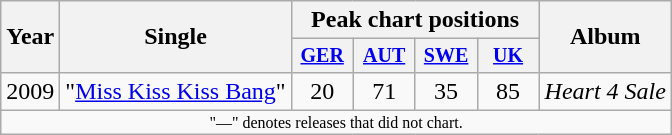<table class="wikitable" style="text-align:center;">
<tr>
<th rowspan="2">Year</th>
<th rowspan="2">Single</th>
<th colspan="4">Peak chart positions</th>
<th rowspan="2">Album</th>
</tr>
<tr style="font-size:smaller;"]>
<th width="35"><a href='#'>GER</a><br></th>
<th width="35"><a href='#'>AUT</a><br></th>
<th width="35"><a href='#'>SWE</a><br></th>
<th width="35"><a href='#'>UK</a><br></th>
</tr>
<tr>
<td>2009</td>
<td align="left">"<a href='#'>Miss Kiss Kiss Bang</a>"</td>
<td>20</td>
<td>71</td>
<td>35</td>
<td>85</td>
<td align="left"><em>Heart 4 Sale</em></td>
</tr>
<tr>
<td colspan="15" style="font-size:8pt">"—" denotes releases that did not chart.</td>
</tr>
</table>
